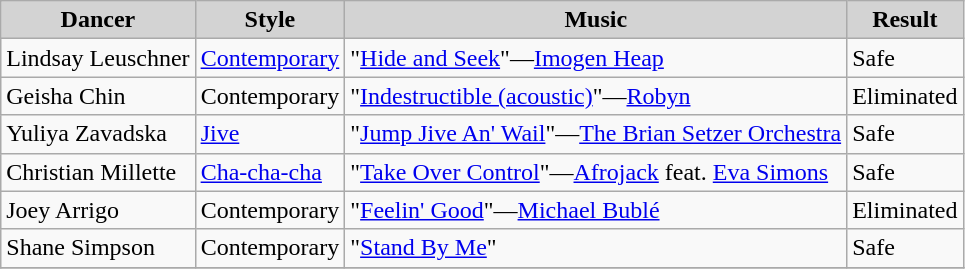<table class="wikitable">
<tr align="center" bgcolor="lightgrey">
<td><strong>Dancer</strong></td>
<td><strong>Style</strong></td>
<td><strong>Music</strong></td>
<td><strong>Result</strong></td>
</tr>
<tr>
<td>Lindsay Leuschner</td>
<td><a href='#'>Contemporary</a></td>
<td>"<a href='#'>Hide and Seek</a>"—<a href='#'>Imogen Heap</a></td>
<td>Safe</td>
</tr>
<tr>
<td>Geisha Chin</td>
<td>Contemporary</td>
<td>"<a href='#'>Indestructible (acoustic)</a>"—<a href='#'>Robyn</a></td>
<td>Eliminated</td>
</tr>
<tr>
<td>Yuliya Zavadska</td>
<td><a href='#'>Jive</a></td>
<td>"<a href='#'>Jump Jive An' Wail</a>"—<a href='#'>The Brian Setzer Orchestra</a></td>
<td>Safe</td>
</tr>
<tr>
<td>Christian Millette</td>
<td><a href='#'>Cha-cha-cha</a></td>
<td>"<a href='#'>Take Over Control</a>"—<a href='#'>Afrojack</a> feat. <a href='#'>Eva Simons</a></td>
<td>Safe</td>
</tr>
<tr>
<td>Joey Arrigo</td>
<td>Contemporary</td>
<td>"<a href='#'>Feelin' Good</a>"—<a href='#'>Michael Bublé</a></td>
<td>Eliminated</td>
</tr>
<tr>
<td>Shane Simpson</td>
<td>Contemporary</td>
<td>"<a href='#'>Stand By Me</a>"</td>
<td>Safe</td>
</tr>
<tr>
</tr>
</table>
